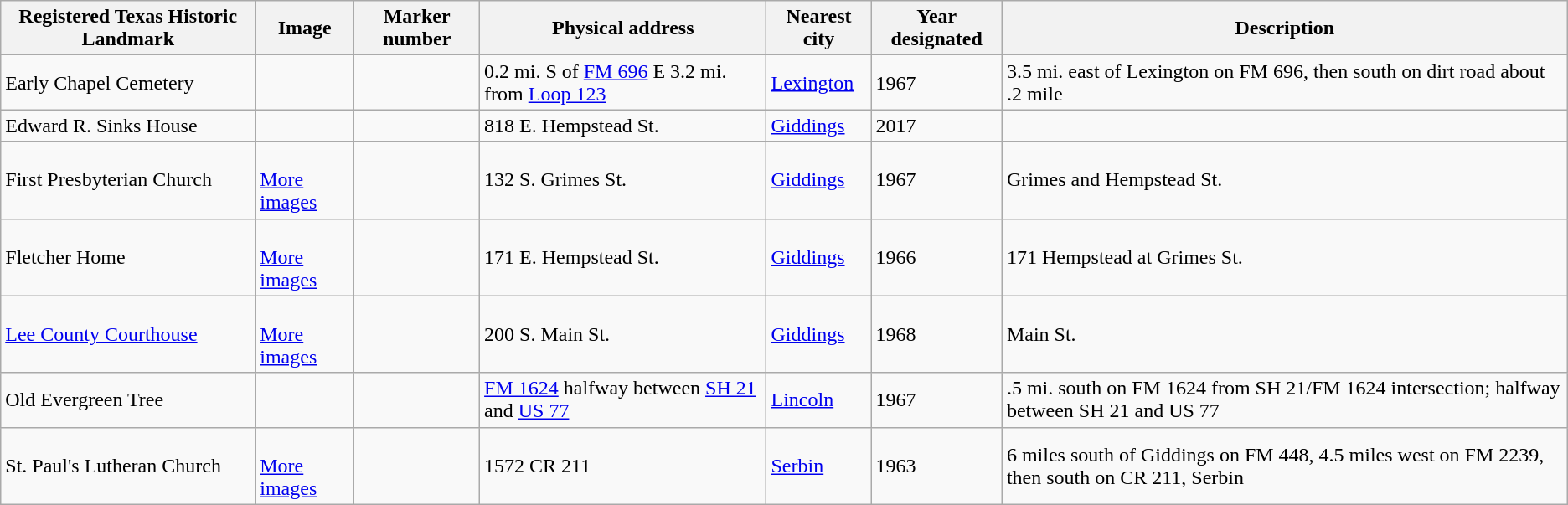<table class="wikitable sortable">
<tr>
<th>Registered Texas Historic Landmark</th>
<th>Image</th>
<th>Marker number</th>
<th>Physical address</th>
<th>Nearest city</th>
<th>Year designated</th>
<th>Description</th>
</tr>
<tr>
<td>Early Chapel Cemetery</td>
<td></td>
<td></td>
<td>0.2 mi. S of <a href='#'>FM 696</a> E 3.2 mi. from <a href='#'>Loop 123</a><br></td>
<td><a href='#'>Lexington</a></td>
<td>1967</td>
<td>3.5 mi. east of Lexington on FM 696, then south on dirt road about .2 mile</td>
</tr>
<tr>
<td>Edward R. Sinks House</td>
<td></td>
<td></td>
<td>818 E. Hempstead St.<br></td>
<td><a href='#'>Giddings</a></td>
<td>2017</td>
<td></td>
</tr>
<tr>
<td>First Presbyterian Church</td>
<td><br> <a href='#'>More images</a></td>
<td></td>
<td>132 S. Grimes St.<br></td>
<td><a href='#'>Giddings</a></td>
<td>1967</td>
<td>Grimes and Hempstead St.</td>
</tr>
<tr>
<td>Fletcher Home</td>
<td><br> <a href='#'>More images</a></td>
<td></td>
<td>171 E. Hempstead St.<br></td>
<td><a href='#'>Giddings</a></td>
<td>1966</td>
<td>171 Hempstead at Grimes St.</td>
</tr>
<tr>
<td><a href='#'>Lee County Courthouse</a></td>
<td><br> <a href='#'>More images</a></td>
<td></td>
<td>200 S. Main St.<br></td>
<td><a href='#'>Giddings</a></td>
<td>1968</td>
<td>Main St.</td>
</tr>
<tr>
<td>Old Evergreen Tree</td>
<td></td>
<td></td>
<td><a href='#'>FM 1624</a> halfway between <a href='#'>SH 21</a> and <a href='#'>US 77</a><br></td>
<td><a href='#'>Lincoln</a></td>
<td>1967</td>
<td>.5 mi. south on FM 1624 from SH 21/FM 1624 intersection; halfway between SH 21 and US 77</td>
</tr>
<tr>
<td>St. Paul's Lutheran Church</td>
<td><br> <a href='#'>More images</a></td>
<td></td>
<td>1572 CR 211<br></td>
<td><a href='#'>Serbin</a></td>
<td>1963</td>
<td>6 miles south of Giddings on FM 448, 4.5 miles west on FM 2239, then south on CR 211, Serbin</td>
</tr>
</table>
